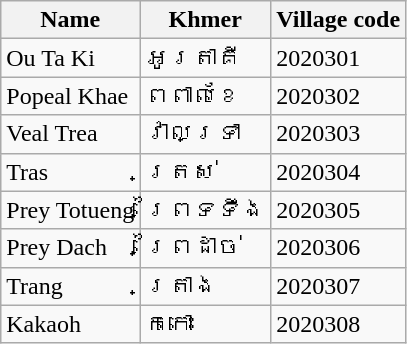<table class="wikitable sortable">
<tr>
<th>Name</th>
<th>Khmer</th>
<th>Village code</th>
</tr>
<tr>
<td>Ou Ta Ki</td>
<td>អូរតាគី</td>
<td>2020301</td>
</tr>
<tr>
<td>Popeal Khae</td>
<td>ពពាលខែ</td>
<td>2020302</td>
</tr>
<tr>
<td>Veal Trea</td>
<td>វាលទ្រា</td>
<td>2020303</td>
</tr>
<tr>
<td>Tras</td>
<td>ត្រស់</td>
<td>2020304</td>
</tr>
<tr>
<td>Prey Totueng</td>
<td>ព្រៃទទឹង</td>
<td>2020305</td>
</tr>
<tr>
<td>Prey Dach</td>
<td>ព្រៃដាច់</td>
<td>2020306</td>
</tr>
<tr>
<td>Trang</td>
<td>ត្រាង</td>
<td>2020307</td>
</tr>
<tr>
<td>Kakaoh</td>
<td>កកោះ</td>
<td>2020308</td>
</tr>
</table>
